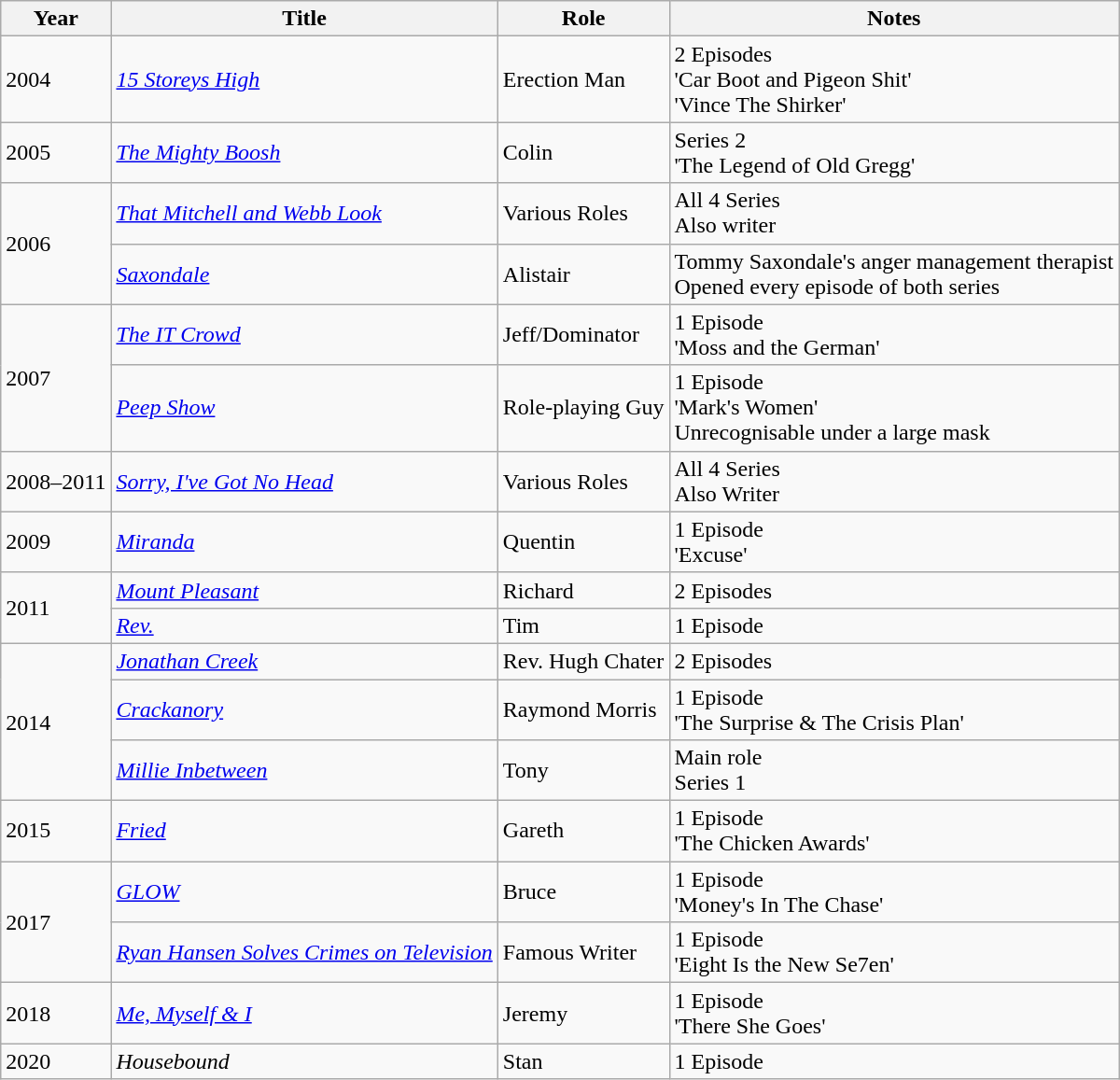<table class="wikitable">
<tr>
<th>Year</th>
<th>Title</th>
<th>Role</th>
<th>Notes</th>
</tr>
<tr>
<td>2004</td>
<td><em><a href='#'>15 Storeys High</a></em></td>
<td>Erection Man</td>
<td>2 Episodes<br>'Car Boot and Pigeon Shit'<br>'Vince The Shirker'</td>
</tr>
<tr>
<td>2005</td>
<td><em><a href='#'>The Mighty Boosh</a></em></td>
<td>Colin</td>
<td>Series 2<br>'The Legend of Old Gregg'</td>
</tr>
<tr>
<td rowspan="2">2006</td>
<td><em><a href='#'>That Mitchell and Webb Look</a></em></td>
<td>Various Roles</td>
<td>All 4 Series<br>Also writer</td>
</tr>
<tr>
<td><em><a href='#'>Saxondale</a></em></td>
<td>Alistair</td>
<td>Tommy Saxondale's anger management therapist<br>Opened every episode of both series</td>
</tr>
<tr>
<td rowspan="2">2007</td>
<td><em><a href='#'>The IT Crowd</a></em></td>
<td>Jeff/Dominator</td>
<td>1 Episode<br>'Moss and the German'</td>
</tr>
<tr>
<td><em><a href='#'>Peep Show</a></em></td>
<td>Role-playing Guy</td>
<td>1 Episode<br>'Mark's Women'<br>Unrecognisable under a large mask</td>
</tr>
<tr>
<td>2008–2011</td>
<td><em><a href='#'>Sorry, I've Got No Head</a></em></td>
<td>Various Roles</td>
<td>All 4 Series<br>Also Writer</td>
</tr>
<tr>
<td>2009</td>
<td><em><a href='#'>Miranda</a></em></td>
<td>Quentin</td>
<td>1 Episode<br>'Excuse'</td>
</tr>
<tr>
<td rowspan="2">2011</td>
<td><em><a href='#'>Mount Pleasant</a></em></td>
<td>Richard</td>
<td>2 Episodes</td>
</tr>
<tr>
<td><em><a href='#'>Rev.</a></em></td>
<td>Tim</td>
<td>1 Episode</td>
</tr>
<tr>
<td rowspan="3">2014</td>
<td><em><a href='#'>Jonathan Creek</a></em></td>
<td>Rev. Hugh Chater</td>
<td>2 Episodes</td>
</tr>
<tr>
<td><em><a href='#'>Crackanory</a></em></td>
<td>Raymond Morris</td>
<td>1 Episode<br>'The Surprise & The Crisis Plan'</td>
</tr>
<tr>
<td><em><a href='#'>Millie Inbetween</a></em></td>
<td>Tony</td>
<td>Main role<br>Series 1</td>
</tr>
<tr>
<td>2015</td>
<td><em><a href='#'>Fried</a></em></td>
<td>Gareth</td>
<td>1 Episode<br>'The Chicken Awards'</td>
</tr>
<tr>
<td rowspan="2">2017</td>
<td><em><a href='#'>GLOW</a></em></td>
<td>Bruce</td>
<td>1 Episode<br>'Money's In The Chase'</td>
</tr>
<tr>
<td><em><a href='#'>Ryan Hansen Solves Crimes on Television</a></em></td>
<td>Famous Writer</td>
<td>1 Episode<br>'Eight Is the New Se7en'</td>
</tr>
<tr>
<td>2018</td>
<td><em><a href='#'>Me, Myself & I</a></em></td>
<td>Jeremy</td>
<td>1 Episode<br>'There She Goes'</td>
</tr>
<tr>
<td>2020</td>
<td><em>Housebound</em></td>
<td>Stan</td>
<td>1 Episode</td>
</tr>
</table>
